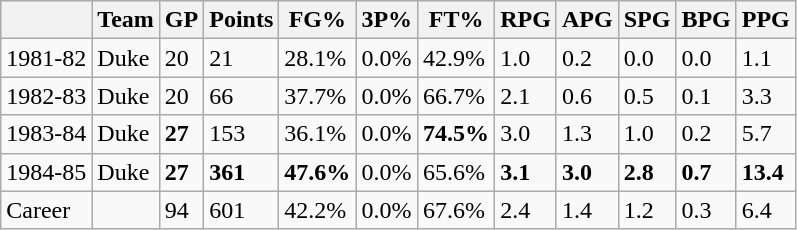<table class="wikitable">
<tr>
<th></th>
<th>Team</th>
<th>GP</th>
<th>Points</th>
<th>FG%</th>
<th>3P%</th>
<th>FT%</th>
<th>RPG</th>
<th>APG</th>
<th>SPG</th>
<th>BPG</th>
<th>PPG</th>
</tr>
<tr>
<td>1981-82</td>
<td>Duke</td>
<td>20</td>
<td>21</td>
<td>28.1%</td>
<td>0.0%</td>
<td>42.9%</td>
<td>1.0</td>
<td>0.2</td>
<td>0.0</td>
<td>0.0</td>
<td>1.1</td>
</tr>
<tr>
<td>1982-83</td>
<td>Duke</td>
<td>20</td>
<td>66</td>
<td>37.7%</td>
<td>0.0%</td>
<td>66.7%</td>
<td>2.1</td>
<td>0.6</td>
<td>0.5</td>
<td>0.1</td>
<td>3.3</td>
</tr>
<tr>
<td>1983-84</td>
<td>Duke</td>
<td><strong>27</strong></td>
<td>153</td>
<td>36.1%</td>
<td>0.0%</td>
<td><strong>74.5%</strong></td>
<td>3.0</td>
<td>1.3</td>
<td>1.0</td>
<td>0.2</td>
<td>5.7</td>
</tr>
<tr>
<td>1984-85</td>
<td>Duke</td>
<td><strong>27</strong></td>
<td><strong>361</strong></td>
<td><strong>47.6%</strong></td>
<td>0.0%</td>
<td>65.6%</td>
<td><strong>3.1</strong></td>
<td><strong>3.0</strong></td>
<td><strong>2.8</strong></td>
<td><strong>0.7</strong></td>
<td><strong>13.4</strong></td>
</tr>
<tr>
<td>Career</td>
<td></td>
<td>94</td>
<td>601</td>
<td>42.2%</td>
<td>0.0%</td>
<td>67.6%</td>
<td>2.4</td>
<td>1.4</td>
<td>1.2</td>
<td>0.3</td>
<td>6.4</td>
</tr>
</table>
